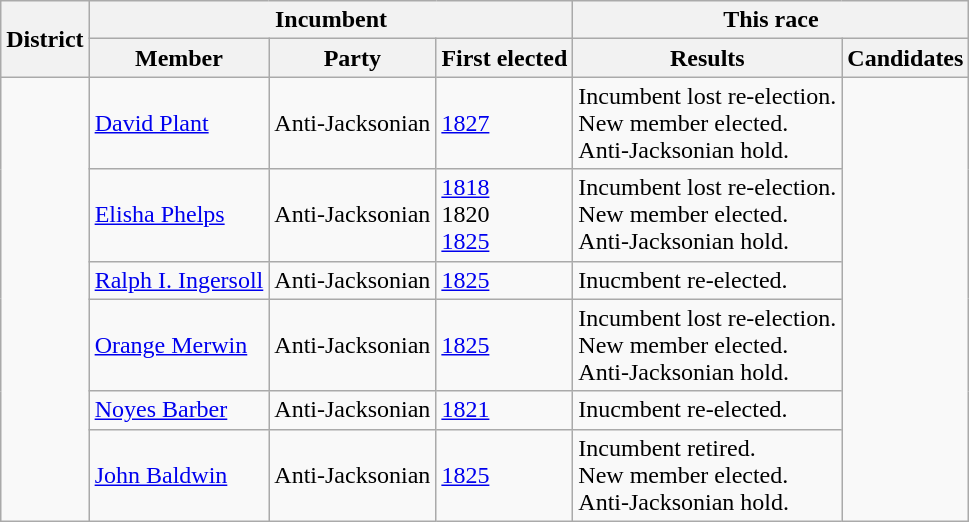<table class=wikitable>
<tr>
<th rowspan=2>District</th>
<th colspan=3>Incumbent</th>
<th colspan=2>This race</th>
</tr>
<tr>
<th>Member</th>
<th>Party</th>
<th>First elected</th>
<th>Results</th>
<th>Candidates</th>
</tr>
<tr>
<td rowspan=6><br></td>
<td><a href='#'>David Plant</a></td>
<td>Anti-Jacksonian</td>
<td><a href='#'>1827</a></td>
<td>Incumbent lost re-election.<br>New member elected.<br>Anti-Jacksonian hold.</td>
<td nowrap rowspan=6></td>
</tr>
<tr>
<td><a href='#'>Elisha Phelps</a></td>
<td>Anti-Jacksonian</td>
<td><a href='#'>1818</a><br>1820 <br><a href='#'>1825</a></td>
<td>Incumbent lost re-election.<br>New member elected.<br>Anti-Jacksonian hold.</td>
</tr>
<tr>
<td><a href='#'>Ralph I. Ingersoll</a></td>
<td>Anti-Jacksonian</td>
<td><a href='#'>1825</a></td>
<td>Inucmbent re-elected.</td>
</tr>
<tr>
<td><a href='#'>Orange Merwin</a></td>
<td>Anti-Jacksonian</td>
<td><a href='#'>1825</a></td>
<td>Incumbent lost re-election.<br>New member elected.<br>Anti-Jacksonian hold.</td>
</tr>
<tr>
<td><a href='#'>Noyes Barber</a></td>
<td>Anti-Jacksonian</td>
<td><a href='#'>1821</a></td>
<td>Inucmbent re-elected.</td>
</tr>
<tr>
<td><a href='#'>John Baldwin</a></td>
<td>Anti-Jacksonian</td>
<td><a href='#'>1825</a></td>
<td>Incumbent retired.<br>New member elected.<br>Anti-Jacksonian hold.</td>
</tr>
</table>
